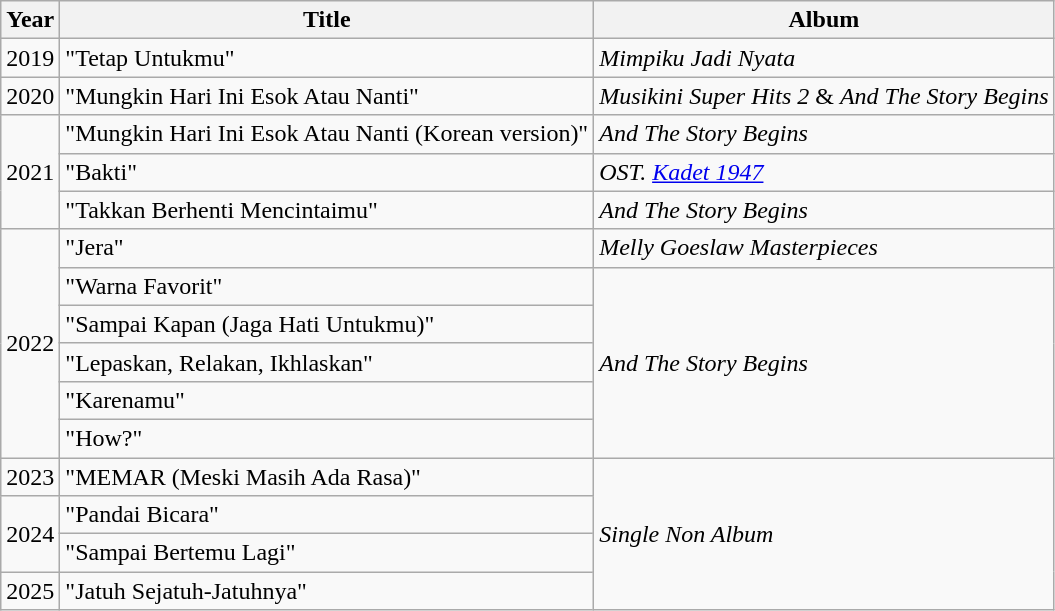<table class="wikitable">
<tr>
<th>Year</th>
<th>Title</th>
<th>Album</th>
</tr>
<tr>
<td>2019</td>
<td>"Tetap Untukmu"</td>
<td><em>Mimpiku Jadi Nyata</em></td>
</tr>
<tr>
<td>2020</td>
<td>"Mungkin Hari Ini Esok Atau Nanti"</td>
<td><em>Musikini Super Hits 2</em> & <em>And The Story Begins</em></td>
</tr>
<tr>
<td rowspan="3">2021</td>
<td>"Mungkin Hari Ini Esok Atau Nanti (Korean version)"</td>
<td><em>And The Story Begins</em></td>
</tr>
<tr>
<td>"Bakti"</td>
<td><em>OST. <a href='#'>Kadet 1947</a></em></td>
</tr>
<tr>
<td>"Takkan Berhenti Mencintaimu"</td>
<td><em>And The Story Begins</em></td>
</tr>
<tr>
<td rowspan="6">2022</td>
<td>"Jera"</td>
<td><em>Melly Goeslaw Masterpieces</em></td>
</tr>
<tr>
<td>"Warna Favorit"</td>
<td rowspan="5"><em>And The Story Begins</em></td>
</tr>
<tr>
<td>"Sampai Kapan (Jaga Hati Untukmu)"</td>
</tr>
<tr>
<td>"Lepaskan, Relakan, Ikhlaskan"</td>
</tr>
<tr>
<td>"Karenamu"</td>
</tr>
<tr>
<td>"How?"</td>
</tr>
<tr>
<td>2023</td>
<td>"MEMAR (Meski Masih Ada Rasa)"</td>
<td rowspan="4"><em>Single Non Album</em></td>
</tr>
<tr>
<td rowspan="2">2024</td>
<td>"Pandai Bicara"</td>
</tr>
<tr>
<td>"Sampai Bertemu Lagi"</td>
</tr>
<tr>
<td>2025</td>
<td>"Jatuh Sejatuh-Jatuhnya"</td>
</tr>
</table>
